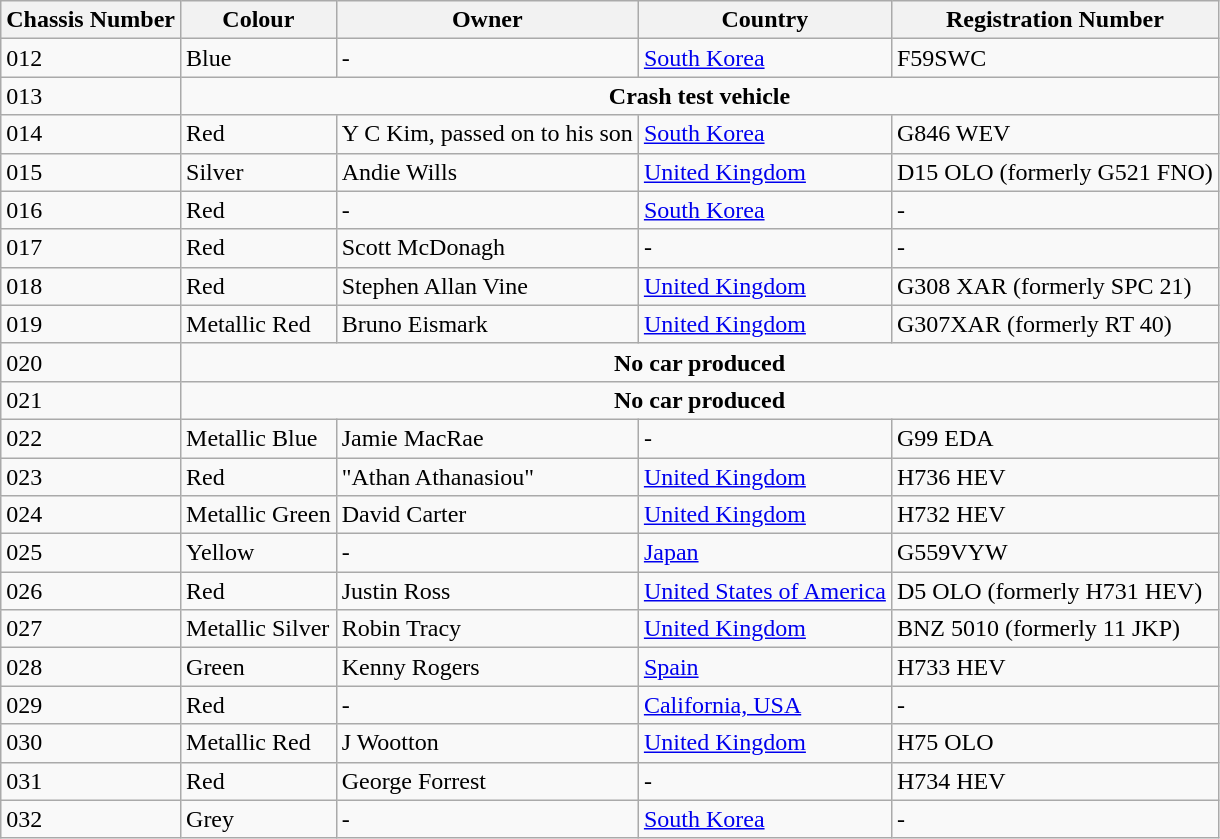<table class="wikitable">
<tr>
<th>Chassis Number</th>
<th>Colour</th>
<th>Owner</th>
<th>Country</th>
<th>Registration Number</th>
</tr>
<tr>
<td>012</td>
<td>Blue</td>
<td>-</td>
<td><a href='#'>South Korea</a></td>
<td>F59SWC</td>
</tr>
<tr>
<td>013</td>
<td align=center colspan=4><strong>Crash test vehicle</strong></td>
</tr>
<tr>
<td>014</td>
<td>Red</td>
<td>Y C Kim, passed on to his son</td>
<td><a href='#'>South Korea</a></td>
<td>G846 WEV</td>
</tr>
<tr>
<td>015</td>
<td>Silver</td>
<td>Andie Wills</td>
<td><a href='#'>United Kingdom</a></td>
<td>D15 OLO (formerly G521 FNO)</td>
</tr>
<tr>
<td>016</td>
<td>Red</td>
<td>-</td>
<td><a href='#'>South Korea</a></td>
<td>-</td>
</tr>
<tr>
<td>017</td>
<td>Red</td>
<td>Scott McDonagh</td>
<td>-</td>
<td>-</td>
</tr>
<tr>
<td>018</td>
<td>Red</td>
<td>Stephen Allan Vine</td>
<td><a href='#'>United Kingdom</a></td>
<td>G308 XAR (formerly  SPC 21)</td>
</tr>
<tr>
<td>019</td>
<td>Metallic Red</td>
<td>Bruno Eismark</td>
<td><a href='#'>United Kingdom</a></td>
<td>G307XAR (formerly RT 40)</td>
</tr>
<tr>
<td>020</td>
<td align=center colspan=4><strong>No car produced</strong></td>
</tr>
<tr>
<td>021</td>
<td align=center colspan=4><strong>No car produced</strong></td>
</tr>
<tr>
<td>022</td>
<td>Metallic Blue</td>
<td>Jamie MacRae</td>
<td>-</td>
<td>G99 EDA</td>
</tr>
<tr>
<td>023</td>
<td>Red</td>
<td>"Athan Athanasiou"</td>
<td><a href='#'>United Kingdom</a></td>
<td>H736 HEV</td>
</tr>
<tr>
<td>024</td>
<td>Metallic Green</td>
<td>David Carter</td>
<td><a href='#'>United Kingdom</a></td>
<td>H732 HEV</td>
</tr>
<tr>
<td>025</td>
<td>Yellow</td>
<td>-</td>
<td><a href='#'>Japan</a></td>
<td>G559VYW</td>
</tr>
<tr>
<td>026</td>
<td>Red</td>
<td>Justin Ross</td>
<td><a href='#'>United States of America</a></td>
<td>D5 OLO (formerly H731 HEV)</td>
</tr>
<tr>
<td>027</td>
<td>Metallic Silver</td>
<td>Robin Tracy</td>
<td><a href='#'>United Kingdom</a></td>
<td>BNZ 5010 (formerly 11 JKP)</td>
</tr>
<tr>
<td>028</td>
<td>Green</td>
<td>Kenny Rogers</td>
<td><a href='#'>Spain</a></td>
<td>H733 HEV</td>
</tr>
<tr>
<td>029</td>
<td>Red</td>
<td>-</td>
<td><a href='#'>California, USA</a></td>
<td>-</td>
</tr>
<tr>
<td>030</td>
<td>Metallic Red</td>
<td>J Wootton</td>
<td><a href='#'>United Kingdom</a></td>
<td>H75 OLO</td>
</tr>
<tr>
<td>031</td>
<td>Red</td>
<td>George Forrest</td>
<td>-</td>
<td>H734 HEV</td>
</tr>
<tr>
<td>032</td>
<td>Grey</td>
<td>-</td>
<td><a href='#'>South Korea</a></td>
<td>-</td>
</tr>
</table>
